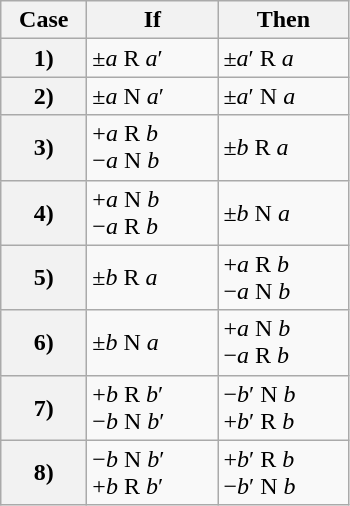<table class="wikitable">
<tr>
<th width="50">Case</th>
<th width="80">If</th>
<th width="80">Then</th>
</tr>
<tr>
<th>1)</th>
<td>±<em>a</em> R <em>a</em>′</td>
<td>±<em>a</em>′ R <em>a</em></td>
</tr>
<tr>
<th>2)</th>
<td>±<em>a</em> N <em>a</em>′</td>
<td>±<em>a</em>′ N <em>a</em></td>
</tr>
<tr>
<th>3)</th>
<td>+<em>a</em> R <em>b</em><br>−<em>a</em> N <em>b</em></td>
<td>±<em>b</em> R <em>a</em></td>
</tr>
<tr>
<th>4)</th>
<td>+<em>a</em> N <em>b</em><br>−<em>a</em> R <em>b</em></td>
<td>±<em>b</em> N <em>a</em></td>
</tr>
<tr>
<th>5)</th>
<td>±<em>b</em> R <em>a</em></td>
<td>+<em>a</em> R <em>b</em><br>−<em>a</em> N <em>b</em></td>
</tr>
<tr>
<th>6)</th>
<td>±<em>b</em> N <em>a</em></td>
<td>+<em>a</em> N <em>b</em><br>−<em>a</em> R <em>b</em></td>
</tr>
<tr>
<th>7)</th>
<td>+<em>b</em> R <em>b</em>′<br>−<em>b</em> N <em>b</em>′</td>
<td>−<em>b</em>′ N <em>b</em><br>+<em>b</em>′ R <em>b</em></td>
</tr>
<tr>
<th>8)</th>
<td>−<em>b</em> N <em>b</em>′<br>+<em>b</em> R <em>b</em>′</td>
<td>+<em>b</em>′ R <em>b</em><br>−<em>b</em>′ N <em>b</em></td>
</tr>
</table>
